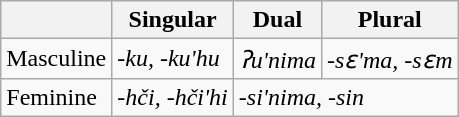<table class="wikitable">
<tr>
<th></th>
<th>Singular</th>
<th>Dual</th>
<th>Plural</th>
</tr>
<tr>
<td>Masculine</td>
<td><em>-ku, -ku'hu</em></td>
<td><em>ʔu'nima</em></td>
<td><em>-sɛ'ma, -sɛm</em></td>
</tr>
<tr>
<td>Feminine</td>
<td><em>-hči, -hči'hi</em></td>
<td colspan="2"><em>-si'nima, -sin</em></td>
</tr>
</table>
